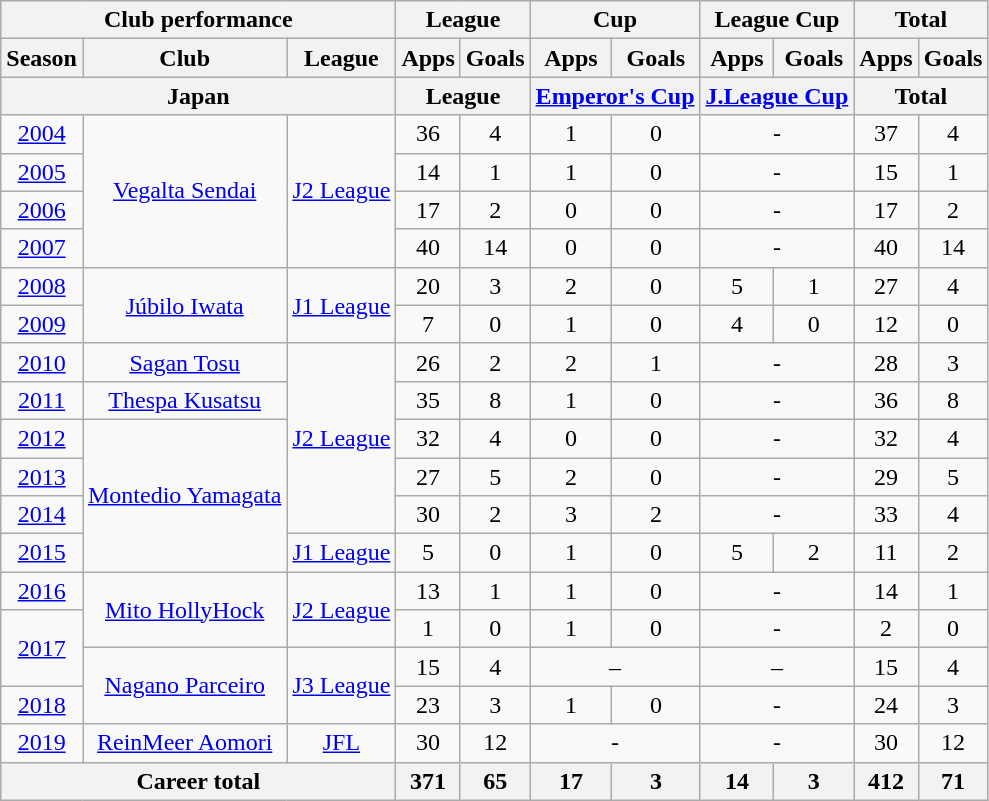<table class="wikitable" style="text-align:center">
<tr>
<th colspan=3>Club performance</th>
<th colspan=2>League</th>
<th colspan=2>Cup</th>
<th colspan=2>League Cup</th>
<th colspan=2>Total</th>
</tr>
<tr>
<th>Season</th>
<th>Club</th>
<th>League</th>
<th>Apps</th>
<th>Goals</th>
<th>Apps</th>
<th>Goals</th>
<th>Apps</th>
<th>Goals</th>
<th>Apps</th>
<th>Goals</th>
</tr>
<tr>
<th colspan=3>Japan</th>
<th colspan=2>League</th>
<th colspan=2><a href='#'>Emperor's Cup</a></th>
<th colspan=2><a href='#'>J.League Cup</a></th>
<th colspan=2>Total</th>
</tr>
<tr>
<td><a href='#'>2004</a></td>
<td rowspan="4"><a href='#'>Vegalta Sendai</a></td>
<td rowspan="4"><a href='#'>J2 League</a></td>
<td>36</td>
<td>4</td>
<td>1</td>
<td>0</td>
<td colspan="2">-</td>
<td>37</td>
<td>4</td>
</tr>
<tr>
<td><a href='#'>2005</a></td>
<td>14</td>
<td>1</td>
<td>1</td>
<td>0</td>
<td colspan="2">-</td>
<td>15</td>
<td>1</td>
</tr>
<tr>
<td><a href='#'>2006</a></td>
<td>17</td>
<td>2</td>
<td>0</td>
<td>0</td>
<td colspan="2">-</td>
<td>17</td>
<td>2</td>
</tr>
<tr>
<td><a href='#'>2007</a></td>
<td>40</td>
<td>14</td>
<td>0</td>
<td>0</td>
<td colspan="2">-</td>
<td>40</td>
<td>14</td>
</tr>
<tr>
<td><a href='#'>2008</a></td>
<td rowspan="2"><a href='#'>Júbilo Iwata</a></td>
<td rowspan="2"><a href='#'>J1 League</a></td>
<td>20</td>
<td>3</td>
<td>2</td>
<td>0</td>
<td>5</td>
<td>1</td>
<td>27</td>
<td>4</td>
</tr>
<tr>
<td><a href='#'>2009</a></td>
<td>7</td>
<td>0</td>
<td>1</td>
<td>0</td>
<td>4</td>
<td>0</td>
<td>12</td>
<td>0</td>
</tr>
<tr>
<td><a href='#'>2010</a></td>
<td><a href='#'>Sagan Tosu</a></td>
<td rowspan="5"><a href='#'>J2 League</a></td>
<td>26</td>
<td>2</td>
<td>2</td>
<td>1</td>
<td colspan="2">-</td>
<td>28</td>
<td>3</td>
</tr>
<tr>
<td><a href='#'>2011</a></td>
<td><a href='#'>Thespa Kusatsu</a></td>
<td>35</td>
<td>8</td>
<td>1</td>
<td>0</td>
<td colspan="2">-</td>
<td>36</td>
<td>8</td>
</tr>
<tr>
<td><a href='#'>2012</a></td>
<td rowspan="4"><a href='#'>Montedio Yamagata</a></td>
<td>32</td>
<td>4</td>
<td>0</td>
<td>0</td>
<td colspan="2">-</td>
<td>32</td>
<td>4</td>
</tr>
<tr>
<td><a href='#'>2013</a></td>
<td>27</td>
<td>5</td>
<td>2</td>
<td>0</td>
<td colspan="2">-</td>
<td>29</td>
<td>5</td>
</tr>
<tr>
<td><a href='#'>2014</a></td>
<td>30</td>
<td>2</td>
<td>3</td>
<td>2</td>
<td colspan="2">-</td>
<td>33</td>
<td>4</td>
</tr>
<tr>
<td><a href='#'>2015</a></td>
<td><a href='#'>J1 League</a></td>
<td>5</td>
<td>0</td>
<td>1</td>
<td>0</td>
<td>5</td>
<td>2</td>
<td>11</td>
<td>2</td>
</tr>
<tr>
<td><a href='#'>2016</a></td>
<td rowspan="2"><a href='#'>Mito HollyHock</a></td>
<td rowspan="2"><a href='#'>J2 League</a></td>
<td>13</td>
<td>1</td>
<td>1</td>
<td>0</td>
<td colspan="2">-</td>
<td>14</td>
<td>1</td>
</tr>
<tr>
<td rowspan="2"><a href='#'>2017</a></td>
<td>1</td>
<td>0</td>
<td>1</td>
<td>0</td>
<td colspan="2">-</td>
<td>2</td>
<td>0</td>
</tr>
<tr>
<td rowspan="2"><a href='#'>Nagano Parceiro</a></td>
<td rowspan="2"><a href='#'>J3 League</a></td>
<td>15</td>
<td>4</td>
<td colspan="2">–</td>
<td colspan="2">–</td>
<td>15</td>
<td>4</td>
</tr>
<tr>
<td><a href='#'>2018</a></td>
<td>23</td>
<td>3</td>
<td>1</td>
<td>0</td>
<td colspan="2">-</td>
<td>24</td>
<td>3</td>
</tr>
<tr>
<td><a href='#'>2019</a></td>
<td rowspan="1"><a href='#'>ReinMeer Aomori</a></td>
<td rowspan="1"><a href='#'>JFL</a></td>
<td>30</td>
<td>12</td>
<td colspan="2">-</td>
<td colspan="2">-</td>
<td>30</td>
<td>12</td>
</tr>
<tr>
<th colspan=3>Career total</th>
<th>371</th>
<th>65</th>
<th>17</th>
<th>3</th>
<th>14</th>
<th>3</th>
<th>412</th>
<th>71</th>
</tr>
</table>
